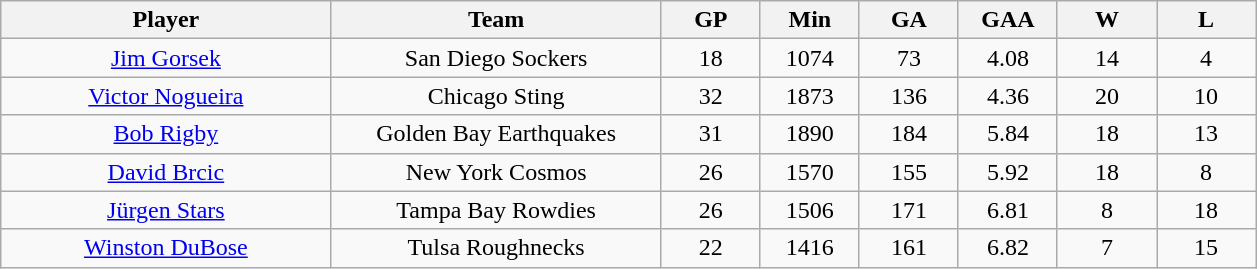<table class="wikitable">
<tr>
<th bgcolor="#DDDDFF" width="20%">Player</th>
<th bgcolor="#DDDDFF" width="20%">Team</th>
<th bgcolor="#DDDDFF" width="6%">GP</th>
<th bgcolor="#DDDDFF" width="6%">Min</th>
<th bgcolor="#DDDDFF" width="6%">GA</th>
<th bgcolor="#DDDDFF" width="6%">GAA</th>
<th bgcolor="#DDDDFF" width="6%">W</th>
<th bgcolor="#DDDDFF" width="6%">L</th>
</tr>
<tr align=center>
<td><a href='#'>Jim Gorsek</a></td>
<td>San Diego Sockers</td>
<td>18</td>
<td>1074</td>
<td>73</td>
<td>4.08</td>
<td>14</td>
<td>4</td>
</tr>
<tr align=center>
<td><a href='#'>Victor Nogueira</a></td>
<td>Chicago Sting</td>
<td>32</td>
<td>1873</td>
<td>136</td>
<td>4.36</td>
<td>20</td>
<td>10</td>
</tr>
<tr align=center>
<td><a href='#'>Bob Rigby</a></td>
<td>Golden Bay Earthquakes</td>
<td>31</td>
<td>1890</td>
<td>184</td>
<td>5.84</td>
<td>18</td>
<td>13</td>
</tr>
<tr align=center>
<td><a href='#'>David Brcic</a></td>
<td>New York Cosmos</td>
<td>26</td>
<td>1570</td>
<td>155</td>
<td>5.92</td>
<td>18</td>
<td>8</td>
</tr>
<tr align=center>
<td><a href='#'>Jürgen Stars</a></td>
<td>Tampa Bay Rowdies</td>
<td>26</td>
<td>1506</td>
<td>171</td>
<td>6.81</td>
<td>8</td>
<td>18</td>
</tr>
<tr align=center>
<td><a href='#'>Winston DuBose</a></td>
<td>Tulsa Roughnecks</td>
<td>22</td>
<td>1416</td>
<td>161</td>
<td>6.82</td>
<td>7</td>
<td>15</td>
</tr>
</table>
